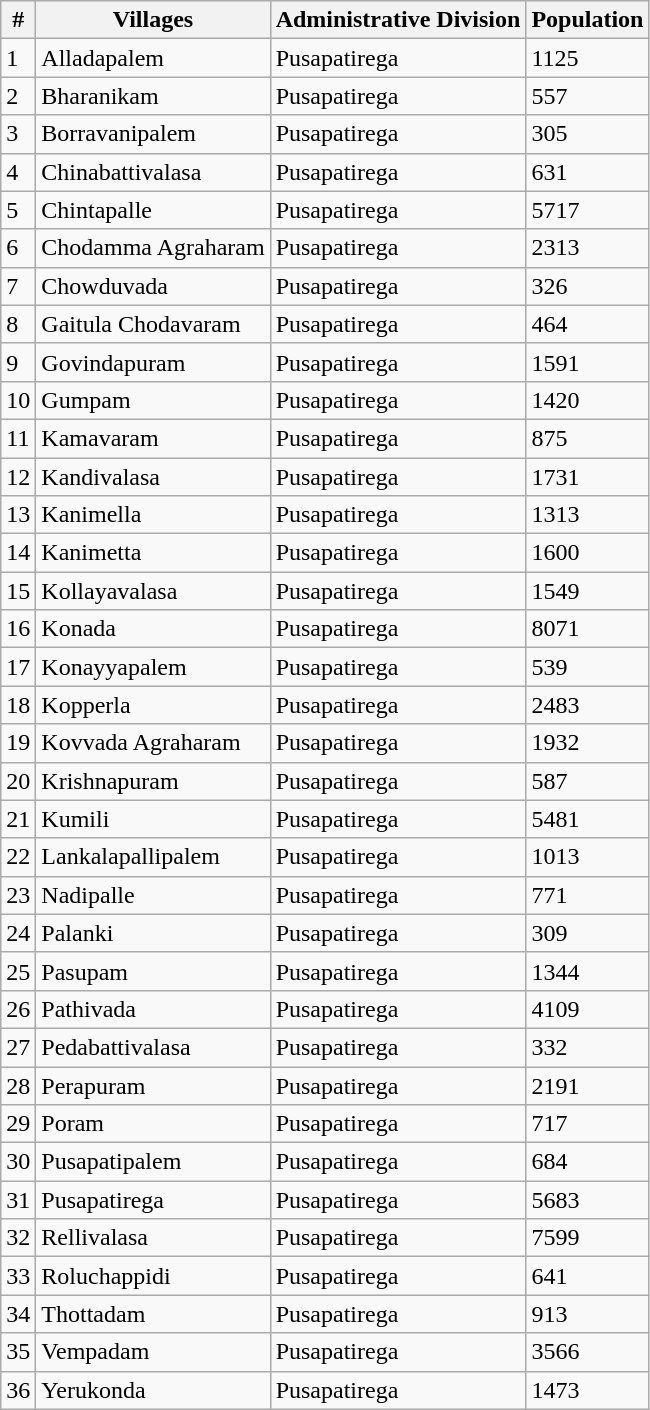<table class="wikitable collapsible">
<tr>
<th>#</th>
<th>Villages</th>
<th>Administrative Division</th>
<th>Population</th>
</tr>
<tr>
<td>1</td>
<td>Alladapalem</td>
<td>Pusapatirega</td>
<td>1125</td>
</tr>
<tr>
<td>2</td>
<td>Bharanikam</td>
<td>Pusapatirega</td>
<td>557</td>
</tr>
<tr>
<td>3</td>
<td>Borravanipalem</td>
<td>Pusapatirega</td>
<td>305</td>
</tr>
<tr>
<td>4</td>
<td>Chinabattivalasa</td>
<td>Pusapatirega</td>
<td>631</td>
</tr>
<tr>
<td>5</td>
<td>Chintapalle</td>
<td>Pusapatirega</td>
<td>5717</td>
</tr>
<tr>
<td>6</td>
<td>Chodamma Agraharam</td>
<td>Pusapatirega</td>
<td>2313</td>
</tr>
<tr>
<td>7</td>
<td>Chowduvada</td>
<td>Pusapatirega</td>
<td>326</td>
</tr>
<tr>
<td>8</td>
<td>Gaitula Chodavaram</td>
<td>Pusapatirega</td>
<td>464</td>
</tr>
<tr>
<td>9</td>
<td>Govindapuram</td>
<td>Pusapatirega</td>
<td>1591</td>
</tr>
<tr>
<td>10</td>
<td>Gumpam</td>
<td>Pusapatirega</td>
<td>1420</td>
</tr>
<tr>
<td>11</td>
<td>Kamavaram</td>
<td>Pusapatirega</td>
<td>875</td>
</tr>
<tr>
<td>12</td>
<td>Kandivalasa</td>
<td>Pusapatirega</td>
<td>1731</td>
</tr>
<tr>
<td>13</td>
<td>Kanimella</td>
<td>Pusapatirega</td>
<td>1313</td>
</tr>
<tr>
<td>14</td>
<td>Kanimetta</td>
<td>Pusapatirega</td>
<td>1600</td>
</tr>
<tr>
<td>15</td>
<td>Kollayavalasa</td>
<td>Pusapatirega</td>
<td>1549</td>
</tr>
<tr>
<td>16</td>
<td>Konada</td>
<td>Pusapatirega</td>
<td>8071</td>
</tr>
<tr>
<td>17</td>
<td>Konayyapalem</td>
<td>Pusapatirega</td>
<td>539</td>
</tr>
<tr>
<td>18</td>
<td>Kopperla</td>
<td>Pusapatirega</td>
<td>2483</td>
</tr>
<tr>
<td>19</td>
<td>Kovvada Agraharam</td>
<td>Pusapatirega</td>
<td>1932</td>
</tr>
<tr>
<td>20</td>
<td>Krishnapuram</td>
<td>Pusapatirega</td>
<td>587</td>
</tr>
<tr>
<td>21</td>
<td>Kumili</td>
<td>Pusapatirega</td>
<td>5481</td>
</tr>
<tr>
<td>22</td>
<td>Lankalapallipalem</td>
<td>Pusapatirega</td>
<td>1013</td>
</tr>
<tr>
<td>23</td>
<td>Nadipalle</td>
<td>Pusapatirega</td>
<td>771</td>
</tr>
<tr>
<td>24</td>
<td>Palanki</td>
<td>Pusapatirega</td>
<td>309</td>
</tr>
<tr>
<td>25</td>
<td>Pasupam</td>
<td>Pusapatirega</td>
<td>1344</td>
</tr>
<tr>
<td>26</td>
<td>Pathivada</td>
<td>Pusapatirega</td>
<td>4109</td>
</tr>
<tr>
<td>27</td>
<td>Pedabattivalasa</td>
<td>Pusapatirega</td>
<td>332</td>
</tr>
<tr>
<td>28</td>
<td>Perapuram</td>
<td>Pusapatirega</td>
<td>2191</td>
</tr>
<tr>
<td>29</td>
<td>Poram</td>
<td>Pusapatirega</td>
<td>717</td>
</tr>
<tr>
<td>30</td>
<td>Pusapatipalem</td>
<td>Pusapatirega</td>
<td>684</td>
</tr>
<tr>
<td>31</td>
<td>Pusapatirega</td>
<td>Pusapatirega</td>
<td>5683</td>
</tr>
<tr>
<td>32</td>
<td>Rellivalasa</td>
<td>Pusapatirega</td>
<td>7599</td>
</tr>
<tr>
<td>33</td>
<td>Roluchappidi</td>
<td>Pusapatirega</td>
<td>641</td>
</tr>
<tr>
<td>34</td>
<td>Thottadam</td>
<td>Pusapatirega</td>
<td>913</td>
</tr>
<tr>
<td>35</td>
<td>Vempadam</td>
<td>Pusapatirega</td>
<td>3566</td>
</tr>
<tr>
<td>36</td>
<td>Yerukonda</td>
<td>Pusapatirega</td>
<td>1473</td>
</tr>
</table>
